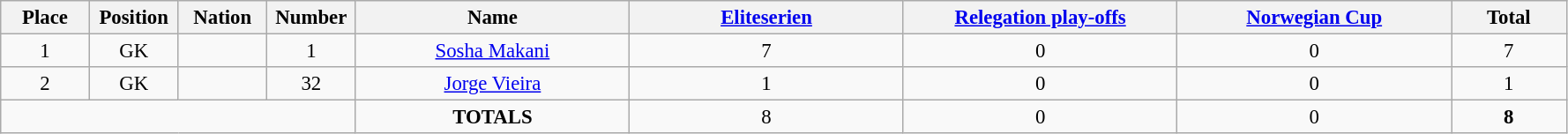<table class="wikitable" style="font-size: 95%; text-align: center;">
<tr>
<th width=60>Place</th>
<th width=60>Position</th>
<th width=60>Nation</th>
<th width=60>Number</th>
<th width=200>Name</th>
<th width=200><a href='#'>Eliteserien</a></th>
<th width=200><a href='#'>Relegation play-offs</a></th>
<th width=200><a href='#'>Norwegian Cup</a></th>
<th width=80><strong>Total</strong></th>
</tr>
<tr>
<td>1</td>
<td>GK</td>
<td></td>
<td>1</td>
<td><a href='#'>Sosha Makani</a></td>
<td>7</td>
<td>0</td>
<td>0</td>
<td>7</td>
</tr>
<tr>
<td>2</td>
<td>GK</td>
<td></td>
<td>32</td>
<td><a href='#'>Jorge Vieira</a></td>
<td>1</td>
<td>0</td>
<td>0</td>
<td>1</td>
</tr>
<tr>
<td colspan="4"></td>
<td><strong>TOTALS</strong></td>
<td>8</td>
<td>0</td>
<td>0</td>
<td><strong>8</strong></td>
</tr>
</table>
